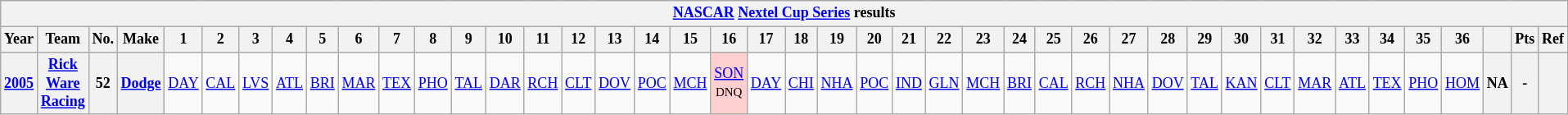<table class="wikitable" style="text-align:center; font-size:75%">
<tr>
<th colspan=45><a href='#'>NASCAR</a> <a href='#'>Nextel Cup Series</a> results</th>
</tr>
<tr>
<th>Year</th>
<th>Team</th>
<th>No.</th>
<th>Make</th>
<th>1</th>
<th>2</th>
<th>3</th>
<th>4</th>
<th>5</th>
<th>6</th>
<th>7</th>
<th>8</th>
<th>9</th>
<th>10</th>
<th>11</th>
<th>12</th>
<th>13</th>
<th>14</th>
<th>15</th>
<th>16</th>
<th>17</th>
<th>18</th>
<th>19</th>
<th>20</th>
<th>21</th>
<th>22</th>
<th>23</th>
<th>24</th>
<th>25</th>
<th>26</th>
<th>27</th>
<th>28</th>
<th>29</th>
<th>30</th>
<th>31</th>
<th>32</th>
<th>33</th>
<th>34</th>
<th>35</th>
<th>36</th>
<th></th>
<th>Pts</th>
<th>Ref</th>
</tr>
<tr>
<th><a href='#'>2005</a></th>
<th><a href='#'>Rick Ware Racing</a></th>
<th>52</th>
<th><a href='#'>Dodge</a></th>
<td><a href='#'>DAY</a></td>
<td><a href='#'>CAL</a></td>
<td><a href='#'>LVS</a></td>
<td><a href='#'>ATL</a></td>
<td><a href='#'>BRI</a></td>
<td><a href='#'>MAR</a></td>
<td><a href='#'>TEX</a></td>
<td><a href='#'>PHO</a></td>
<td><a href='#'>TAL</a></td>
<td><a href='#'>DAR</a></td>
<td><a href='#'>RCH</a></td>
<td><a href='#'>CLT</a></td>
<td><a href='#'>DOV</a></td>
<td><a href='#'>POC</a></td>
<td><a href='#'>MCH</a></td>
<td style="background:#FFCFCF;"><a href='#'>SON</a><br><small>DNQ</small></td>
<td><a href='#'>DAY</a></td>
<td><a href='#'>CHI</a></td>
<td><a href='#'>NHA</a></td>
<td><a href='#'>POC</a></td>
<td><a href='#'>IND</a></td>
<td><a href='#'>GLN</a></td>
<td><a href='#'>MCH</a></td>
<td><a href='#'>BRI</a></td>
<td><a href='#'>CAL</a></td>
<td><a href='#'>RCH</a></td>
<td><a href='#'>NHA</a></td>
<td><a href='#'>DOV</a></td>
<td><a href='#'>TAL</a></td>
<td><a href='#'>KAN</a></td>
<td><a href='#'>CLT</a></td>
<td><a href='#'>MAR</a></td>
<td><a href='#'>ATL</a></td>
<td><a href='#'>TEX</a></td>
<td><a href='#'>PHO</a></td>
<td><a href='#'>HOM</a></td>
<th>NA</th>
<th>-</th>
<th></th>
</tr>
</table>
